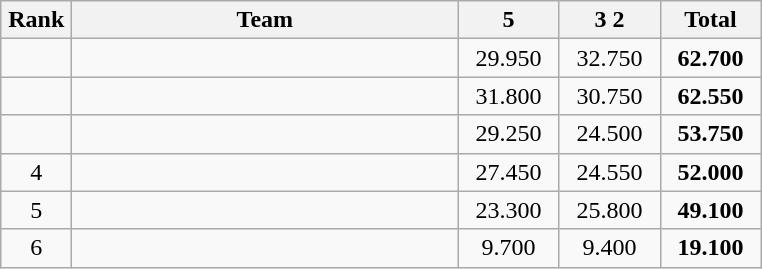<table class=wikitable style="text-align:center">
<tr>
<th width=40>Rank</th>
<th width=250>Team</th>
<th width=60>5 </th>
<th width=60>3  2 </th>
<th width=60>Total</th>
</tr>
<tr>
<td></td>
<td align="left"></td>
<td>29.950</td>
<td>32.750</td>
<td><strong>62.700</strong></td>
</tr>
<tr>
<td></td>
<td align="left"></td>
<td>31.800</td>
<td>30.750</td>
<td><strong>62.550</strong></td>
</tr>
<tr>
<td></td>
<td align="left"></td>
<td>29.250</td>
<td>24.500</td>
<td><strong>53.750</strong></td>
</tr>
<tr>
<td>4</td>
<td align="left"></td>
<td>27.450</td>
<td>24.550</td>
<td><strong>52.000</strong></td>
</tr>
<tr>
<td>5</td>
<td align="left"></td>
<td>23.300</td>
<td>25.800</td>
<td><strong>49.100</strong></td>
</tr>
<tr>
<td>6</td>
<td align="left"></td>
<td>9.700</td>
<td>9.400</td>
<td><strong>19.100</strong></td>
</tr>
</table>
